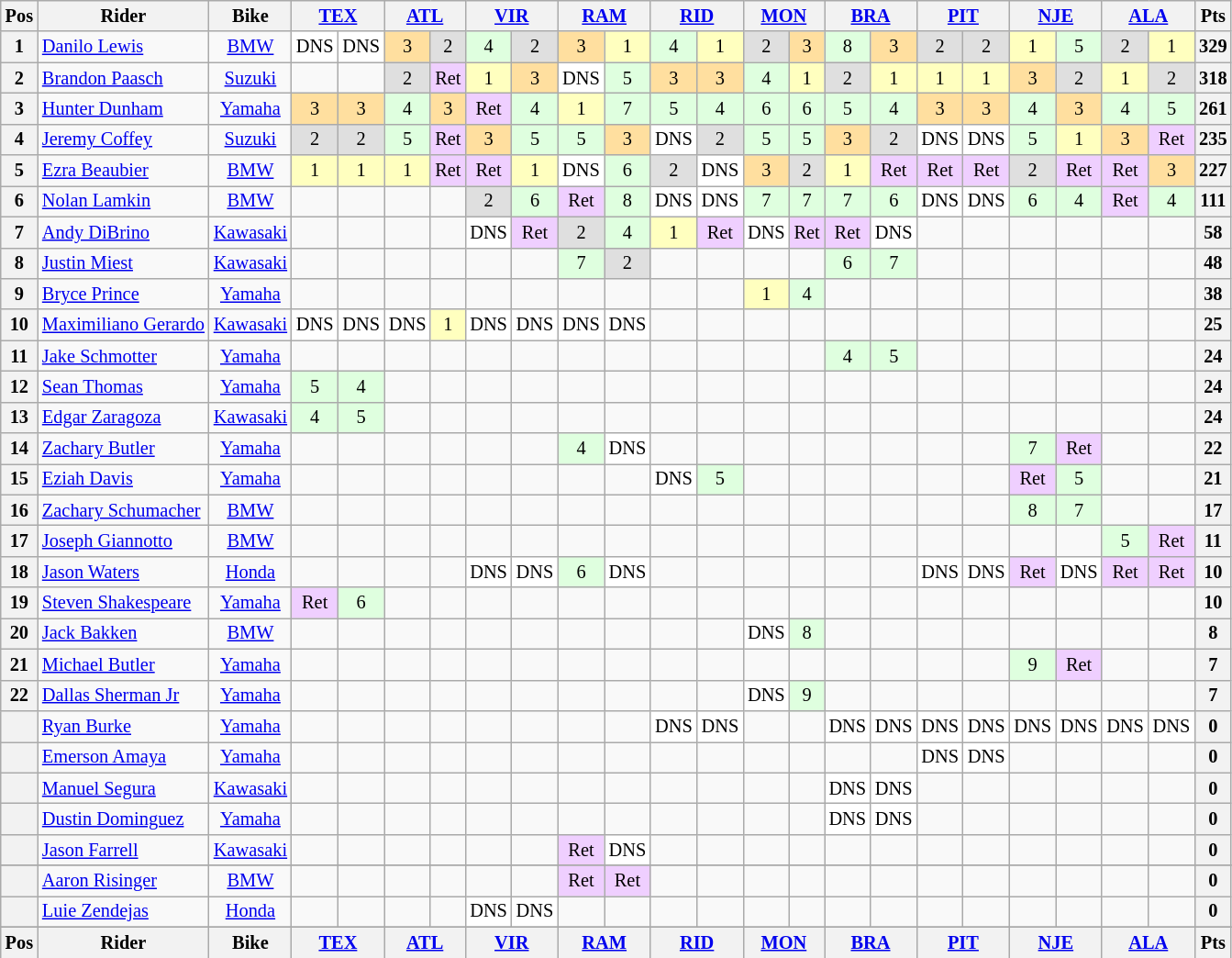<table class="wikitable" style="font-size: 85%; text-align: center;">
<tr valign="top">
<th valign="middle">Pos</th>
<th valign="middle">Rider</th>
<th valign="middle">Bike</th>
<th colspan=2><a href='#'>TEX</a><br></th>
<th colspan=2><a href='#'>ATL</a><br></th>
<th colspan=2><a href='#'>VIR</a><br></th>
<th colspan=2><a href='#'>RAM</a><br></th>
<th colspan=2><a href='#'>RID</a><br></th>
<th colspan=2><a href='#'>MON</a><br></th>
<th colspan=2><a href='#'>BRA</a><br></th>
<th colspan=2><a href='#'>PIT</a><br></th>
<th colspan=2><a href='#'>NJE</a><br></th>
<th colspan=2><a href='#'>ALA</a><br></th>
<th valign="middle">Pts</th>
</tr>
<tr>
<th>1</th>
<td align="left"> <a href='#'>Danilo Lewis</a></td>
<td><a href='#'>BMW</a></td>
<td style="background:#ffffff;">DNS</td>
<td style="background:#ffffff;">DNS</td>
<td style="background:#ffdf9f;">3</td>
<td style="background:#dfdfdf;">2</td>
<td style="background:#dfffdf;">4</td>
<td style="background:#dfdfdf;">2</td>
<td style="background:#ffdf9f;">3</td>
<td style="background:#ffffbf;">1</td>
<td style="background:#dfffdf;">4</td>
<td style="background:#ffffbf;">1</td>
<td style="background:#dfdfdf;">2</td>
<td style="background:#ffdf9f;">3</td>
<td style="background:#dfffdf;">8</td>
<td style="background:#ffdf9f;">3</td>
<td style="background:#dfdfdf;">2</td>
<td style="background:#dfdfdf;">2</td>
<td style="background:#ffffbf;">1</td>
<td style="background:#dfffdf;">5</td>
<td style="background:#dfdfdf;">2</td>
<td style="background:#ffffbf;">1</td>
<th>329</th>
</tr>
<tr>
<th>2</th>
<td align="left"> <a href='#'>Brandon Paasch</a></td>
<td><a href='#'>Suzuki</a></td>
<td></td>
<td></td>
<td style="background:#dfdfdf;">2</td>
<td style="background:#efcfff;">Ret</td>
<td style="background:#ffffbf;">1</td>
<td style="background:#ffdf9f;">3</td>
<td style="background:#ffffff;">DNS</td>
<td style="background:#dfffdf;">5</td>
<td style="background:#ffdf9f;">3</td>
<td style="background:#ffdf9f;">3</td>
<td style="background:#dfffdf;">4</td>
<td style="background:#ffffbf;">1</td>
<td style="background:#dfdfdf;">2</td>
<td style="background:#ffffbf;">1</td>
<td style="background:#ffffbf;">1</td>
<td style="background:#ffffbf;">1</td>
<td style="background:#ffdf9f;">3</td>
<td style="background:#dfdfdf;">2</td>
<td style="background:#ffffbf;">1</td>
<td style="background:#dfdfdf;">2</td>
<th>318</th>
</tr>
<tr>
<th>3</th>
<td align="left"> <a href='#'>Hunter Dunham</a></td>
<td><a href='#'>Yamaha</a></td>
<td style="background:#ffdf9f;">3</td>
<td style="background:#ffdf9f;">3</td>
<td style="background:#dfffdf;">4</td>
<td style="background:#ffdf9f;">3</td>
<td style="background:#efcfff;">Ret</td>
<td style="background:#dfffdf;">4</td>
<td style="background:#ffffbf;">1</td>
<td style="background:#dfffdf;">7</td>
<td style="background:#dfffdf;">5</td>
<td style="background:#dfffdf;">4</td>
<td style="background:#dfffdf;">6</td>
<td style="background:#dfffdf;">6</td>
<td style="background:#dfffdf;">5</td>
<td style="background:#dfffdf;">4</td>
<td style="background:#ffdf9f;">3</td>
<td style="background:#ffdf9f;">3</td>
<td style="background:#dfffdf;">4</td>
<td style="background:#ffdf9f;">3</td>
<td style="background:#dfffdf;">4</td>
<td style="background:#dfffdf;">5</td>
<th>261</th>
</tr>
<tr>
<th>4</th>
<td align="left"> <a href='#'>Jeremy Coffey</a></td>
<td><a href='#'>Suzuki</a></td>
<td style="background:#dfdfdf;">2</td>
<td style="background:#dfdfdf;">2</td>
<td style="background:#dfffdf;">5</td>
<td style="background:#efcfff;">Ret</td>
<td style="background:#ffdf9f;">3</td>
<td style="background:#dfffdf;">5</td>
<td style="background:#dfffdf;">5</td>
<td style="background:#ffdf9f;">3</td>
<td style="background:#ffffff;">DNS</td>
<td style="background:#dfdfdf;">2</td>
<td style="background:#dfffdf;">5</td>
<td style="background:#dfffdf;">5</td>
<td style="background:#ffdf9f;">3</td>
<td style="background:#dfdfdf;">2</td>
<td style="background:#ffffff;">DNS</td>
<td style="background:#ffffff;">DNS</td>
<td style="background:#dfffdf;">5</td>
<td style="background:#ffffbf;">1</td>
<td style="background:#ffdf9f;">3</td>
<td style="background:#efcfff;">Ret</td>
<th>235</th>
</tr>
<tr>
<th>5</th>
<td align="left"> <a href='#'>Ezra Beaubier</a></td>
<td><a href='#'>BMW</a></td>
<td style="background:#ffffbf;">1</td>
<td style="background:#ffffbf;">1</td>
<td style="background:#ffffbf;">1</td>
<td style="background:#efcfff;">Ret</td>
<td style="background:#efcfff;">Ret</td>
<td style="background:#ffffbf;">1</td>
<td style="background:#ffffff;">DNS</td>
<td style="background:#dfffdf;">6</td>
<td style="background:#dfdfdf;">2</td>
<td style="background:#ffffff;">DNS</td>
<td style="background:#ffdf9f;">3</td>
<td style="background:#dfdfdf;">2</td>
<td style="background:#ffffbf;">1</td>
<td style="background:#efcfff;">Ret</td>
<td style="background:#efcfff;">Ret</td>
<td style="background:#efcfff;">Ret</td>
<td style="background:#dfdfdf;">2</td>
<td style="background:#efcfff;">Ret</td>
<td style="background:#efcfff;">Ret</td>
<td style="background:#ffdf9f;">3</td>
<th>227</th>
</tr>
<tr>
<th>6</th>
<td align="left"> <a href='#'>Nolan Lamkin</a></td>
<td><a href='#'>BMW</a></td>
<td></td>
<td></td>
<td></td>
<td></td>
<td style="background:#dfdfdf;">2</td>
<td style="background:#dfffdf;">6</td>
<td style="background:#efcfff;">Ret</td>
<td style="background:#dfffdf;">8</td>
<td style="background:#ffffff;">DNS</td>
<td style="background:#ffffff;">DNS</td>
<td style="background:#dfffdf;">7</td>
<td style="background:#dfffdf;">7</td>
<td style="background:#dfffdf;">7</td>
<td style="background:#dfffdf;">6</td>
<td style="background:#ffffff;">DNS</td>
<td style="background:#ffffff;">DNS</td>
<td style="background:#dfffdf;">6</td>
<td style="background:#dfffdf;">4</td>
<td style="background:#efcfff;">Ret</td>
<td style="background:#dfffdf;">4</td>
<th>111</th>
</tr>
<tr>
<th>7</th>
<td align="left"> <a href='#'>Andy DiBrino</a></td>
<td><a href='#'>Kawasaki</a></td>
<td></td>
<td></td>
<td></td>
<td></td>
<td style="background:#ffffff;">DNS</td>
<td style="background:#efcfff;">Ret</td>
<td style="background:#dfdfdf;">2</td>
<td style="background:#dfffdf;">4</td>
<td style="background:#ffffbf;">1</td>
<td style="background:#efcfff;">Ret</td>
<td style="background:#ffffff;">DNS</td>
<td style="background:#efcfff;">Ret</td>
<td style="background:#efcfff;">Ret</td>
<td style="background:#ffffff;">DNS</td>
<td></td>
<td></td>
<td></td>
<td></td>
<td></td>
<td></td>
<th>58</th>
</tr>
<tr>
<th>8</th>
<td align="left"> <a href='#'>Justin Miest</a></td>
<td><a href='#'>Kawasaki</a></td>
<td></td>
<td></td>
<td></td>
<td></td>
<td></td>
<td></td>
<td style="background:#dfffdf;">7</td>
<td style="background:#dfdfdf;">2</td>
<td></td>
<td></td>
<td></td>
<td></td>
<td style="background:#dfffdf;">6</td>
<td style="background:#dfffdf;">7</td>
<td></td>
<td></td>
<td></td>
<td></td>
<td></td>
<td></td>
<th>48</th>
</tr>
<tr>
<th>9</th>
<td align="left"> <a href='#'>Bryce Prince</a></td>
<td><a href='#'>Yamaha</a></td>
<td></td>
<td></td>
<td></td>
<td></td>
<td></td>
<td></td>
<td></td>
<td></td>
<td></td>
<td></td>
<td style="background:#ffffbf;">1</td>
<td style="background:#dfffdf;">4</td>
<td></td>
<td></td>
<td></td>
<td></td>
<td></td>
<td></td>
<td></td>
<td></td>
<th>38</th>
</tr>
<tr>
<th>10</th>
<td align="left"> <a href='#'>Maximiliano Gerardo</a></td>
<td><a href='#'>Kawasaki</a></td>
<td style="background:#ffffff;">DNS</td>
<td style="background:#ffffff;">DNS</td>
<td style="background:#ffffff;">DNS</td>
<td style="background:#ffffbf;">1</td>
<td style="background:#ffffff;">DNS</td>
<td style="background:#ffffff;">DNS</td>
<td style="background:#ffffff;">DNS</td>
<td style="background:#ffffff;">DNS</td>
<td></td>
<td></td>
<td></td>
<td></td>
<td></td>
<td></td>
<td></td>
<td></td>
<td></td>
<td></td>
<td></td>
<td></td>
<th>25</th>
</tr>
<tr>
<th>11</th>
<td align="left"> <a href='#'>Jake Schmotter</a></td>
<td><a href='#'>Yamaha</a></td>
<td></td>
<td></td>
<td></td>
<td></td>
<td></td>
<td></td>
<td></td>
<td></td>
<td></td>
<td></td>
<td></td>
<td></td>
<td style="background:#dfffdf;">4</td>
<td style="background:#dfffdf;">5</td>
<td></td>
<td></td>
<td></td>
<td></td>
<td></td>
<td></td>
<th>24</th>
</tr>
<tr>
<th>12</th>
<td align="left"> <a href='#'>Sean Thomas</a></td>
<td><a href='#'>Yamaha</a></td>
<td style="background:#dfffdf;">5</td>
<td style="background:#dfffdf;">4</td>
<td></td>
<td></td>
<td></td>
<td></td>
<td></td>
<td></td>
<td></td>
<td></td>
<td></td>
<td></td>
<td></td>
<td></td>
<td></td>
<td></td>
<td></td>
<td></td>
<td></td>
<td></td>
<th>24</th>
</tr>
<tr>
<th>13</th>
<td align="left"> <a href='#'>Edgar Zaragoza</a></td>
<td><a href='#'>Kawasaki</a></td>
<td style="background:#dfffdf;">4</td>
<td style="background:#dfffdf;">5</td>
<td></td>
<td></td>
<td></td>
<td></td>
<td></td>
<td></td>
<td></td>
<td></td>
<td></td>
<td></td>
<td></td>
<td></td>
<td></td>
<td></td>
<td></td>
<td></td>
<td></td>
<td></td>
<th>24</th>
</tr>
<tr>
<th>14</th>
<td align="left"> <a href='#'>Zachary Butler</a></td>
<td><a href='#'>Yamaha</a></td>
<td></td>
<td></td>
<td></td>
<td></td>
<td></td>
<td></td>
<td style="background:#dfffdf;">4</td>
<td style="background:#ffffff;">DNS</td>
<td></td>
<td></td>
<td></td>
<td></td>
<td></td>
<td></td>
<td></td>
<td></td>
<td style="background:#dfffdf;">7</td>
<td style="background:#efcfff;">Ret</td>
<td></td>
<td></td>
<th>22</th>
</tr>
<tr>
<th>15</th>
<td align="left"> <a href='#'>Eziah Davis</a></td>
<td><a href='#'>Yamaha</a></td>
<td></td>
<td></td>
<td></td>
<td></td>
<td></td>
<td></td>
<td></td>
<td></td>
<td style="background:#ffffff;">DNS</td>
<td style="background:#dfffdf;">5</td>
<td></td>
<td></td>
<td></td>
<td></td>
<td></td>
<td></td>
<td style="background:#efcfff;">Ret</td>
<td style="background:#dfffdf;">5</td>
<td></td>
<td></td>
<th>21</th>
</tr>
<tr>
<th>16</th>
<td align="left"> <a href='#'>Zachary Schumacher</a></td>
<td><a href='#'>BMW</a></td>
<td></td>
<td></td>
<td></td>
<td></td>
<td></td>
<td></td>
<td></td>
<td></td>
<td></td>
<td></td>
<td></td>
<td></td>
<td></td>
<td></td>
<td></td>
<td></td>
<td style="background:#dfffdf;">8</td>
<td style="background:#dfffdf;">7</td>
<td></td>
<td></td>
<th>17</th>
</tr>
<tr>
<th>17</th>
<td align="left"> <a href='#'>Joseph Giannotto</a></td>
<td><a href='#'>BMW</a></td>
<td></td>
<td></td>
<td></td>
<td></td>
<td></td>
<td></td>
<td></td>
<td></td>
<td></td>
<td></td>
<td></td>
<td></td>
<td></td>
<td></td>
<td></td>
<td></td>
<td></td>
<td></td>
<td style="background:#dfffdf;">5</td>
<td style="background:#efcfff;">Ret</td>
<th>11</th>
</tr>
<tr>
<th>18</th>
<td align="left"> <a href='#'>Jason Waters</a></td>
<td><a href='#'>Honda</a></td>
<td></td>
<td></td>
<td></td>
<td></td>
<td style="background:#ffffff;">DNS</td>
<td style="background:#ffffff;">DNS</td>
<td style="background:#dfffdf;">6</td>
<td style="background:#ffffff;">DNS</td>
<td></td>
<td></td>
<td></td>
<td></td>
<td></td>
<td></td>
<td style="background:#ffffff;">DNS</td>
<td style="background:#ffffff;">DNS</td>
<td style="background:#efcfff;">Ret</td>
<td style="background:#ffffff;">DNS</td>
<td style="background:#efcfff;">Ret</td>
<td style="background:#efcfff;">Ret</td>
<th>10</th>
</tr>
<tr>
<th>19</th>
<td align="left"> <a href='#'>Steven Shakespeare</a></td>
<td><a href='#'>Yamaha</a></td>
<td style="background:#efcfff;">Ret</td>
<td style="background:#dfffdf;">6</td>
<td></td>
<td></td>
<td></td>
<td></td>
<td></td>
<td></td>
<td></td>
<td></td>
<td></td>
<td></td>
<td></td>
<td></td>
<td></td>
<td></td>
<td></td>
<td></td>
<td></td>
<td></td>
<th>10</th>
</tr>
<tr>
<th>20</th>
<td align="left"> <a href='#'>Jack Bakken</a></td>
<td><a href='#'>BMW</a></td>
<td></td>
<td></td>
<td></td>
<td></td>
<td></td>
<td></td>
<td></td>
<td></td>
<td></td>
<td></td>
<td style="background:#ffffff;">DNS</td>
<td style="background:#dfffdf;">8</td>
<td></td>
<td></td>
<td></td>
<td></td>
<td></td>
<td></td>
<td></td>
<td></td>
<th>8</th>
</tr>
<tr>
<th>21</th>
<td align="left"> <a href='#'>Michael Butler</a></td>
<td><a href='#'>Yamaha</a></td>
<td></td>
<td></td>
<td></td>
<td></td>
<td></td>
<td></td>
<td></td>
<td></td>
<td></td>
<td></td>
<td></td>
<td></td>
<td></td>
<td></td>
<td></td>
<td></td>
<td style="background:#dfffdf;">9</td>
<td style="background:#efcfff;">Ret</td>
<td></td>
<td></td>
<th>7</th>
</tr>
<tr>
<th>22</th>
<td align="left"> <a href='#'>Dallas Sherman Jr</a></td>
<td><a href='#'>Yamaha</a></td>
<td></td>
<td></td>
<td></td>
<td></td>
<td></td>
<td></td>
<td></td>
<td></td>
<td></td>
<td></td>
<td style="background:#ffffff;">DNS</td>
<td style="background:#dfffdf;">9</td>
<td></td>
<td></td>
<td></td>
<td></td>
<td></td>
<td></td>
<td></td>
<td></td>
<th>7</th>
</tr>
<tr>
<th></th>
<td align="left"> <a href='#'>Ryan Burke</a></td>
<td><a href='#'>Yamaha</a></td>
<td></td>
<td></td>
<td></td>
<td></td>
<td></td>
<td></td>
<td></td>
<td></td>
<td style="background:#ffffff;">DNS</td>
<td style="background:#ffffff;">DNS</td>
<td></td>
<td></td>
<td style="background:#ffffff;">DNS</td>
<td style="background:#ffffff;">DNS</td>
<td style="background:#ffffff;">DNS</td>
<td style="background:#ffffff;">DNS</td>
<td style="background:#ffffff;">DNS</td>
<td style="background:#ffffff;">DNS</td>
<td style="background:#ffffff;">DNS</td>
<td style="background:#ffffff;">DNS</td>
<th>0</th>
</tr>
<tr>
<th></th>
<td align="left"> <a href='#'>Emerson Amaya</a></td>
<td><a href='#'>Yamaha</a></td>
<td></td>
<td></td>
<td></td>
<td></td>
<td></td>
<td></td>
<td></td>
<td></td>
<td></td>
<td></td>
<td></td>
<td></td>
<td></td>
<td></td>
<td style="background:#ffffff;">DNS</td>
<td style="background:#ffffff;">DNS</td>
<td></td>
<td></td>
<td></td>
<td></td>
<th>0</th>
</tr>
<tr>
<th></th>
<td align="left"> <a href='#'>Manuel Segura</a></td>
<td><a href='#'>Kawasaki</a></td>
<td></td>
<td></td>
<td></td>
<td></td>
<td></td>
<td></td>
<td></td>
<td></td>
<td></td>
<td></td>
<td></td>
<td></td>
<td style="background:#ffffff;">DNS</td>
<td style="background:#ffffff;">DNS</td>
<td></td>
<td></td>
<td></td>
<td></td>
<td></td>
<td></td>
<th>0</th>
</tr>
<tr>
<th></th>
<td align="left"> <a href='#'>Dustin Dominguez</a></td>
<td><a href='#'>Yamaha</a></td>
<td></td>
<td></td>
<td></td>
<td></td>
<td></td>
<td></td>
<td></td>
<td></td>
<td></td>
<td></td>
<td></td>
<td></td>
<td style="background:#ffffff;">DNS</td>
<td style="background:#ffffff;">DNS</td>
<td></td>
<td></td>
<td></td>
<td></td>
<td></td>
<td></td>
<th>0</th>
</tr>
<tr>
<th></th>
<td align="left"> <a href='#'>Jason Farrell</a></td>
<td><a href='#'>Kawasaki</a></td>
<td></td>
<td></td>
<td></td>
<td></td>
<td></td>
<td></td>
<td style="background:#efcfff;">Ret</td>
<td style="background:#ffffff;">DNS</td>
<td></td>
<td></td>
<td></td>
<td></td>
<td></td>
<td></td>
<td></td>
<td></td>
<td></td>
<td></td>
<td></td>
<td></td>
<th>0</th>
</tr>
<tr>
</tr>
<tr>
<th></th>
<td align="left"> <a href='#'>Aaron Risinger</a></td>
<td><a href='#'>BMW</a></td>
<td></td>
<td></td>
<td></td>
<td></td>
<td></td>
<td></td>
<td style="background:#efcfff;">Ret</td>
<td style="background:#efcfff;">Ret</td>
<td></td>
<td></td>
<td></td>
<td></td>
<td></td>
<td></td>
<td></td>
<td></td>
<td></td>
<td></td>
<td></td>
<td></td>
<th>0</th>
</tr>
<tr>
<th></th>
<td align="left"> <a href='#'>Luie Zendejas</a></td>
<td><a href='#'>Honda</a></td>
<td></td>
<td></td>
<td></td>
<td></td>
<td style="background:#ffffff;">DNS</td>
<td style="background:#ffffff;">DNS</td>
<td></td>
<td></td>
<td></td>
<td></td>
<td></td>
<td></td>
<td></td>
<td></td>
<td></td>
<td></td>
<td></td>
<td></td>
<td></td>
<td></td>
<th>0</th>
</tr>
<tr>
</tr>
<tr valign="top">
<th valign="middle">Pos</th>
<th valign="middle">Rider</th>
<th valign="middle">Bike</th>
<th colspan=2><a href='#'>TEX</a><br></th>
<th colspan=2><a href='#'>ATL</a><br></th>
<th colspan=2><a href='#'>VIR</a><br></th>
<th colspan=2><a href='#'>RAM</a><br></th>
<th colspan=2><a href='#'>RID</a><br></th>
<th colspan=2><a href='#'>MON</a><br></th>
<th colspan=2><a href='#'>BRA</a><br></th>
<th colspan=2><a href='#'>PIT</a><br></th>
<th colspan=2><a href='#'>NJE</a><br></th>
<th colspan=2><a href='#'>ALA</a><br></th>
<th valign="middle">Pts</th>
</tr>
<tr>
</tr>
</table>
